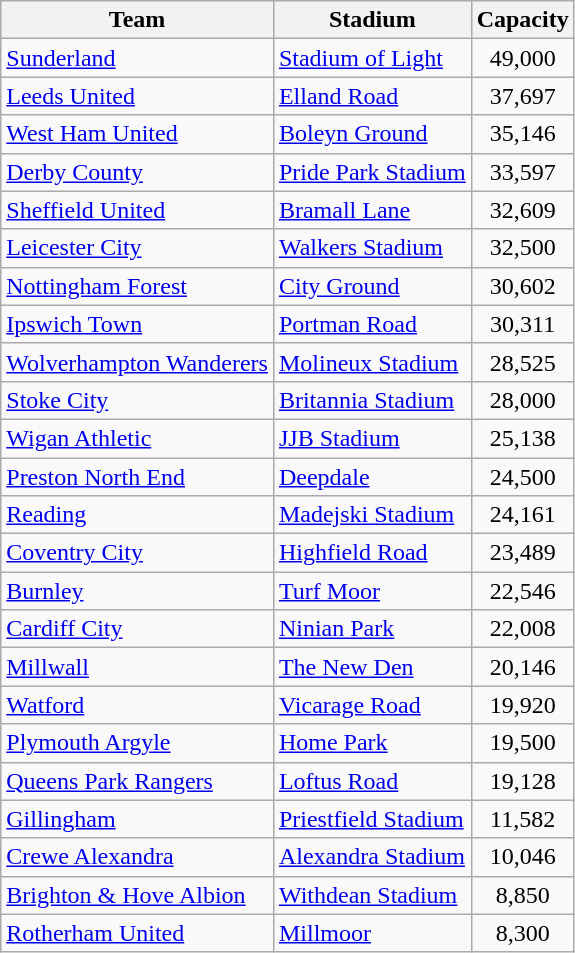<table class="wikitable sortable">
<tr>
<th>Team</th>
<th>Stadium</th>
<th>Capacity</th>
</tr>
<tr>
<td><a href='#'>Sunderland</a></td>
<td><a href='#'>Stadium of Light</a></td>
<td align="center">49,000</td>
</tr>
<tr>
<td><a href='#'>Leeds United</a></td>
<td><a href='#'>Elland Road</a></td>
<td align="center">37,697</td>
</tr>
<tr>
<td><a href='#'>West Ham United</a></td>
<td><a href='#'>Boleyn Ground</a></td>
<td align="center">35,146</td>
</tr>
<tr>
<td><a href='#'>Derby County</a></td>
<td><a href='#'>Pride Park Stadium</a></td>
<td align="center">33,597</td>
</tr>
<tr>
<td><a href='#'>Sheffield United</a></td>
<td><a href='#'>Bramall Lane</a></td>
<td align="center">32,609</td>
</tr>
<tr>
<td><a href='#'>Leicester City</a></td>
<td><a href='#'>Walkers Stadium</a></td>
<td align="center">32,500</td>
</tr>
<tr>
<td><a href='#'>Nottingham Forest</a></td>
<td><a href='#'>City Ground</a></td>
<td align="center">30,602</td>
</tr>
<tr>
<td><a href='#'>Ipswich Town</a></td>
<td><a href='#'>Portman Road</a></td>
<td align="center">30,311</td>
</tr>
<tr>
<td><a href='#'>Wolverhampton Wanderers</a></td>
<td><a href='#'>Molineux Stadium</a></td>
<td align="center">28,525</td>
</tr>
<tr>
<td><a href='#'>Stoke City</a></td>
<td><a href='#'>Britannia Stadium</a></td>
<td align="center">28,000</td>
</tr>
<tr>
<td><a href='#'>Wigan Athletic</a></td>
<td><a href='#'>JJB Stadium</a></td>
<td align="center">25,138</td>
</tr>
<tr>
<td><a href='#'>Preston North End</a></td>
<td><a href='#'>Deepdale</a></td>
<td align="center">24,500</td>
</tr>
<tr>
<td><a href='#'>Reading</a></td>
<td><a href='#'>Madejski Stadium</a></td>
<td align ="center">24,161</td>
</tr>
<tr>
<td><a href='#'>Coventry City</a></td>
<td><a href='#'>Highfield Road</a></td>
<td align="center">23,489</td>
</tr>
<tr>
<td><a href='#'>Burnley</a></td>
<td><a href='#'>Turf Moor</a></td>
<td align="center">22,546</td>
</tr>
<tr>
<td><a href='#'>Cardiff City</a></td>
<td><a href='#'>Ninian Park</a></td>
<td align="center">22,008</td>
</tr>
<tr>
<td><a href='#'>Millwall</a></td>
<td><a href='#'>The New Den</a></td>
<td align="center">20,146</td>
</tr>
<tr>
<td><a href='#'>Watford</a></td>
<td><a href='#'>Vicarage Road</a></td>
<td align="center">19,920</td>
</tr>
<tr>
<td><a href='#'>Plymouth Argyle</a></td>
<td><a href='#'>Home Park</a></td>
<td align="center">19,500</td>
</tr>
<tr>
<td><a href='#'>Queens Park Rangers</a></td>
<td><a href='#'>Loftus Road</a></td>
<td align="center">19,128</td>
</tr>
<tr>
<td><a href='#'>Gillingham</a></td>
<td><a href='#'>Priestfield Stadium</a></td>
<td align="center">11,582</td>
</tr>
<tr>
<td><a href='#'>Crewe Alexandra</a></td>
<td><a href='#'>Alexandra Stadium</a></td>
<td align="center">10,046</td>
</tr>
<tr>
<td><a href='#'>Brighton & Hove Albion</a></td>
<td><a href='#'>Withdean Stadium</a></td>
<td align="center">8,850</td>
</tr>
<tr>
<td><a href='#'>Rotherham United</a></td>
<td><a href='#'>Millmoor</a></td>
<td align="center">8,300</td>
</tr>
</table>
